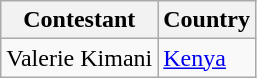<table class="wikitable">
<tr>
<th>Contestant</th>
<th>Country</th>
</tr>
<tr>
<td>Valerie Kimani</td>
<td><a href='#'>Kenya</a></td>
</tr>
</table>
